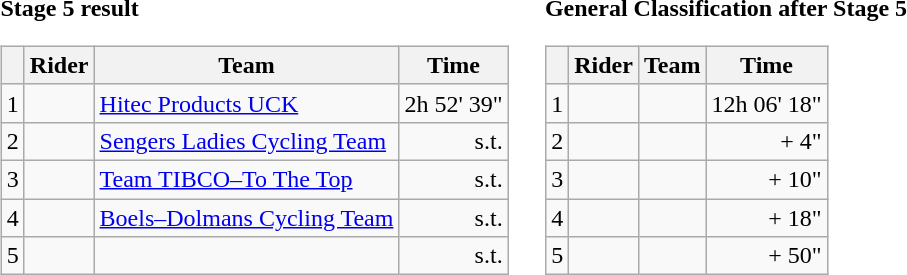<table>
<tr>
<td><strong>Stage 5 result</strong><br><table class="wikitable">
<tr>
<th></th>
<th>Rider</th>
<th>Team</th>
<th>Time</th>
</tr>
<tr>
<td>1</td>
<td></td>
<td><a href='#'>Hitec Products UCK</a></td>
<td align="right">2h 52' 39"</td>
</tr>
<tr>
<td>2</td>
<td> </td>
<td><a href='#'>Sengers Ladies Cycling Team</a></td>
<td align="right">s.t.</td>
</tr>
<tr>
<td>3</td>
<td></td>
<td><a href='#'>Team TIBCO–To The Top</a></td>
<td align="right">s.t.</td>
</tr>
<tr>
<td>4</td>
<td> </td>
<td><a href='#'>Boels–Dolmans Cycling Team</a></td>
<td align="right">s.t.</td>
</tr>
<tr>
<td>5</td>
<td></td>
<td></td>
<td align="right">s.t.</td>
</tr>
</table>
</td>
<td></td>
<td><strong>General Classification after Stage 5</strong><br><table class="wikitable">
<tr>
<th></th>
<th>Rider</th>
<th>Team</th>
<th>Time</th>
</tr>
<tr>
<td>1</td>
<td> </td>
<td></td>
<td align="right">12h 06' 18"</td>
</tr>
<tr>
<td>2</td>
<td></td>
<td></td>
<td align="right">+ 4"</td>
</tr>
<tr>
<td>3</td>
<td></td>
<td></td>
<td align="right">+ 10"</td>
</tr>
<tr>
<td>4</td>
<td></td>
<td></td>
<td align="right">+ 18"</td>
</tr>
<tr>
<td>5</td>
<td></td>
<td></td>
<td align="right">+ 50"</td>
</tr>
</table>
</td>
</tr>
</table>
